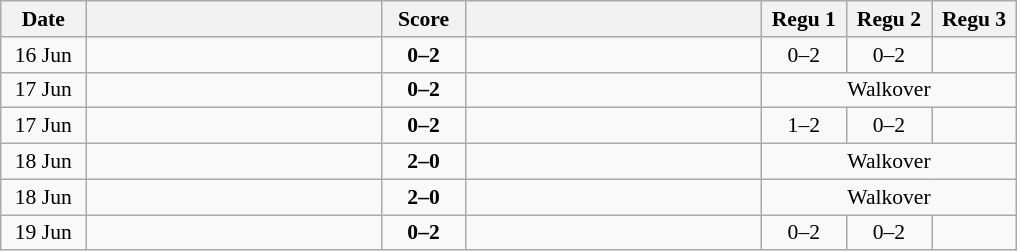<table class="wikitable" style="text-align: center; font-size:90% ">
<tr>
<th width="50">Date</th>
<th align="right" width="190"></th>
<th width="50">Score</th>
<th align="left" width="190"></th>
<th width="50">Regu 1</th>
<th width="50">Regu 2</th>
<th width="50">Regu 3</th>
</tr>
<tr>
<td>16 Jun</td>
<td align=right></td>
<td align=center><strong>0–2</strong></td>
<td align=left><strong></strong></td>
<td>0–2</td>
<td>0–2</td>
<td></td>
</tr>
<tr>
<td>17 Jun</td>
<td align=right></td>
<td align=center><strong>0–2</strong></td>
<td align=left><strong></strong></td>
<td colspan=3>Walkover</td>
</tr>
<tr>
<td>17 Jun</td>
<td align=right></td>
<td align=center><strong>0–2</strong></td>
<td align=left><strong></strong></td>
<td>1–2</td>
<td>0–2</td>
<td></td>
</tr>
<tr>
<td>18 Jun</td>
<td align=right><strong></strong></td>
<td align=center><strong>2–0</strong></td>
<td align=left></td>
<td colspan=3>Walkover</td>
</tr>
<tr>
<td>18 Jun</td>
<td align=right><strong></strong></td>
<td align=center><strong>2–0</strong></td>
<td align=left></td>
<td colspan=3>Walkover</td>
</tr>
<tr>
<td>19 Jun</td>
<td align=right></td>
<td align=center><strong>0–2</strong></td>
<td align=left><strong></strong></td>
<td>0–2</td>
<td>0–2</td>
<td></td>
</tr>
</table>
